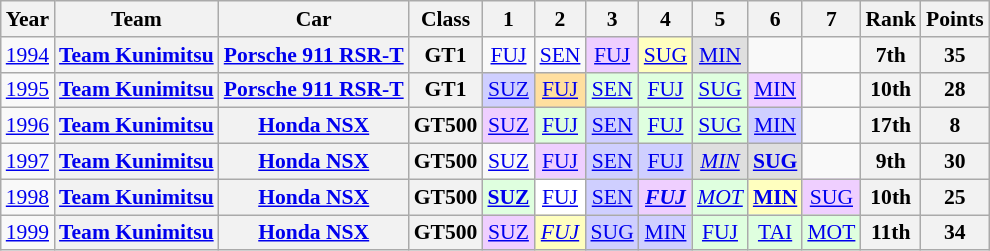<table class="wikitable" style="text-align:center; font-size:90%">
<tr>
<th>Year</th>
<th>Team</th>
<th>Car</th>
<th>Class</th>
<th>1</th>
<th>2</th>
<th>3</th>
<th>4</th>
<th>5</th>
<th>6</th>
<th>7</th>
<th>Rank</th>
<th>Points</th>
</tr>
<tr>
<td><a href='#'>1994</a></td>
<th><a href='#'>Team Kunimitsu</a></th>
<th><a href='#'>Porsche 911 RSR-T</a></th>
<th>GT1</th>
<td><a href='#'>FUJ</a></td>
<td><a href='#'>SEN</a></td>
<td style="background:#EFCFFF;"><a href='#'>FUJ</a><br></td>
<td style="background:#FFFFBF;"><a href='#'>SUG</a><br></td>
<td style="background:#DFDFDF;"><a href='#'>MIN</a><br></td>
<td></td>
<td></td>
<th>7th</th>
<th>35</th>
</tr>
<tr>
<td><a href='#'>1995</a></td>
<th><a href='#'>Team Kunimitsu</a></th>
<th><a href='#'>Porsche 911 RSR-T</a></th>
<th>GT1</th>
<td style="background:#CFCFFF;"><a href='#'>SUZ</a><br></td>
<td style="background:#FFDF9F;"><a href='#'>FUJ</a><br></td>
<td style="background:#DFFFDF;"><a href='#'>SEN</a><br></td>
<td style="background:#DFFFDF;"><a href='#'>FUJ</a><br></td>
<td style="background:#DFFFDF;"><a href='#'>SUG</a><br></td>
<td style="background:#EFCFFF;"><a href='#'>MIN</a><br></td>
<td></td>
<th>10th</th>
<th>28</th>
</tr>
<tr>
<td><a href='#'>1996</a></td>
<th><a href='#'>Team Kunimitsu</a></th>
<th><a href='#'>Honda NSX</a></th>
<th>GT500</th>
<td style="background:#EFCFFF;"><a href='#'>SUZ</a><br></td>
<td style="background:#DFFFDF;"><a href='#'>FUJ</a><br></td>
<td style="background:#CFCFFF;"><a href='#'>SEN</a><br></td>
<td style="background:#DFFFDF;"><a href='#'>FUJ</a><br></td>
<td style="background:#DFFFDF;"><a href='#'>SUG</a><br></td>
<td style="background:#CFCFFF;"><a href='#'>MIN</a><br></td>
<td></td>
<th>17th</th>
<th>8</th>
</tr>
<tr>
<td><a href='#'>1997</a></td>
<th><a href='#'>Team Kunimitsu</a></th>
<th><a href='#'>Honda NSX</a></th>
<th>GT500</th>
<td><a href='#'>SUZ</a></td>
<td style="background:#EFCFFF;"><a href='#'>FUJ</a><br></td>
<td style="background:#CFCFFF;"><a href='#'>SEN</a><br></td>
<td style="background:#CFCFFF;"><a href='#'>FUJ</a><br></td>
<td style="background:#DFDFDF;"><em><a href='#'>MIN</a></em><br></td>
<td style="background:#DFDFDF;"><strong><a href='#'>SUG</a></strong><br></td>
<td></td>
<th>9th</th>
<th>30</th>
</tr>
<tr>
<td><a href='#'>1998</a></td>
<th><a href='#'>Team Kunimitsu</a></th>
<th><a href='#'>Honda NSX</a></th>
<th>GT500</th>
<td style="background:#DFFFDF;"><strong><a href='#'>SUZ</a></strong><br></td>
<td style="background:#FFFFFF;"><a href='#'>FUJ</a><br></td>
<td style="background:#CFCFFF;"><a href='#'>SEN</a><br></td>
<td style="background:#EFCFFF;"><strong><em><a href='#'>FUJ</a></em></strong><br></td>
<td style="background:#DFFFDF;"><em><a href='#'>MOT</a></em><br></td>
<td style="background:#FFFFBF;"><strong><a href='#'>MIN</a></strong><br></td>
<td style="background:#EFCFFF;"><a href='#'>SUG</a><br></td>
<th>10th</th>
<th>25</th>
</tr>
<tr>
<td><a href='#'>1999</a></td>
<th><a href='#'>Team Kunimitsu</a></th>
<th><a href='#'>Honda NSX</a></th>
<th>GT500</th>
<td style="background:#EFCFFF;"><a href='#'>SUZ</a><br></td>
<td style="background:#FFFFBF;"><em><a href='#'>FUJ</a></em><br></td>
<td style="background:#CFCFFF;"><a href='#'>SUG</a><br></td>
<td style="background:#CFCFFF;"><a href='#'>MIN</a><br></td>
<td style="background:#DFFFDF;"><a href='#'>FUJ</a><br></td>
<td style="background:#DFFFDF;"><a href='#'>TAI</a><br></td>
<td style="background:#DFFFDF;"><a href='#'>MOT</a><br></td>
<th>11th</th>
<th>34</th>
</tr>
</table>
